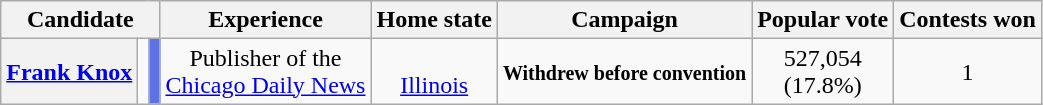<table class="wikitable sortable" style="text-align:center;">
<tr>
<th colspan="3">Candidate</th>
<th class="unsortable">Experience</th>
<th>Home state</th>
<th data-sort-type="date">Campaign</th>
<th>Popular vote</th>
<th>Contests won</th>
</tr>
<tr>
<th data-sort-value="Knox" scope="row"><a href='#'>Frank Knox</a></th>
<td></td>
<td style="background:#5d73e5;"></td>
<td>Publisher of the<br><a href='#'>Chicago Daily News</a></td>
<td><br><a href='#'>Illinois</a></td>
<td data-sort-value="03-04-2016"><strong><small>Withdrew before convention</small></strong></td>
<td>527,054<br>(17.8%)</td>
<td>1</td>
</tr>
</table>
